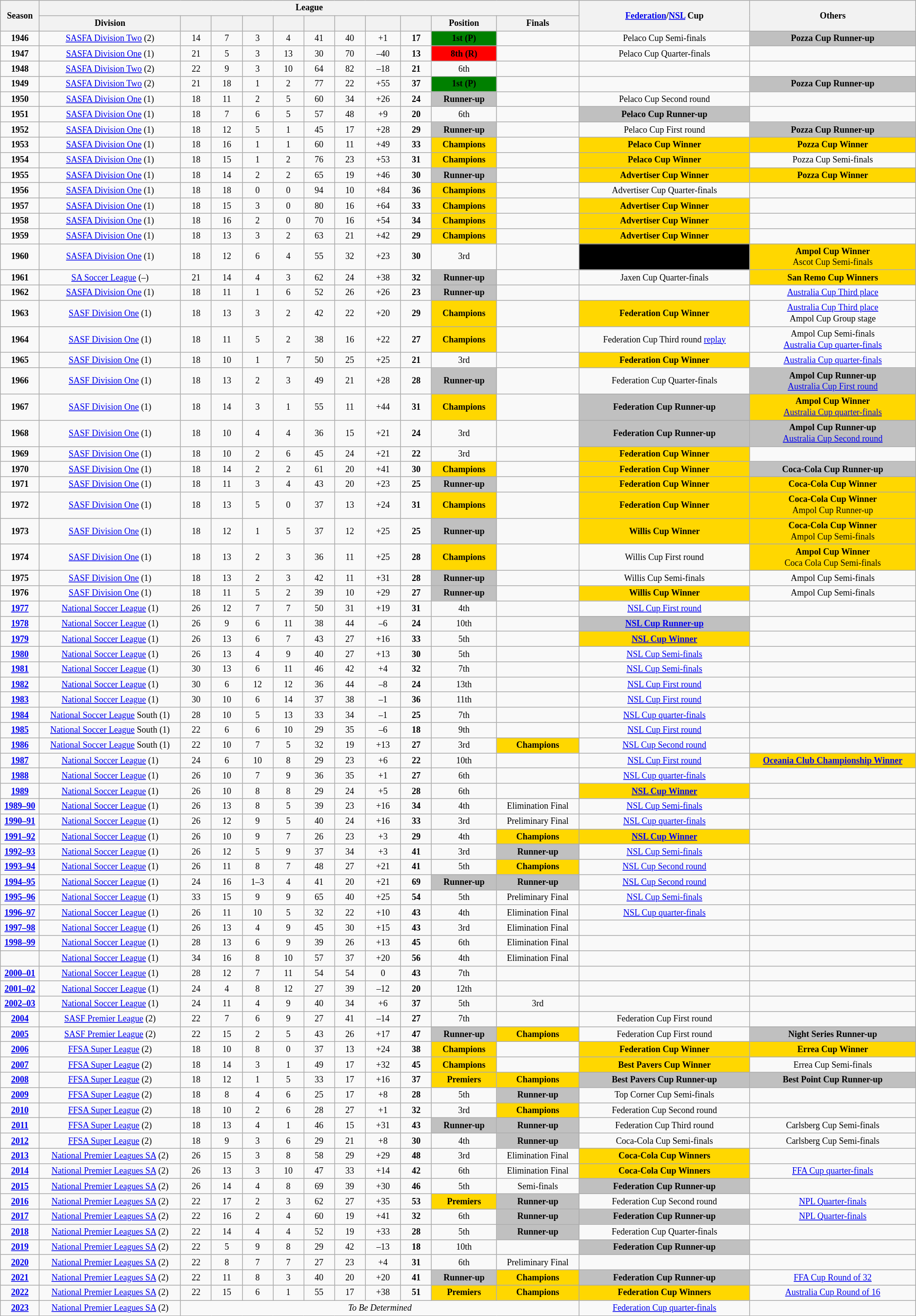<table class="wikitable" style="text-align:center; text-align:center; font-size:12px">
<tr>
<th rowspan=2 width=0.25%>Season</th>
<th colspan=11>League</th>
<th rowspan=2 width=3%><a href='#'>Federation</a>/<a href='#'>NSL</a> Cup</th>
<th rowspan=2 width=3%>Others</th>
</tr>
<tr>
<th width=3%>Division</th>
<th width=0.5%></th>
<th width=0.5%></th>
<th width=0.5%></th>
<th width=0.5%></th>
<th width=0.5%></th>
<th width=0.5%></th>
<th width=0.5%></th>
<th width=0.5%></th>
<th width=0.5%>Position</th>
<th width=1%>Finals</th>
</tr>
<tr>
<td><strong>1946</strong></td>
<td><a href='#'>SASFA Division Two</a> (2)</td>
<td>14</td>
<td>7</td>
<td>3</td>
<td>4</td>
<td>41</td>
<td>40</td>
<td>+1</td>
<td><strong>17</strong></td>
<td bgcolor=green><strong>1st (P)</strong></td>
<td></td>
<td>Pelaco Cup Semi-finals</td>
<td bgcolor=silver><strong>Pozza Cup Runner-up</strong></td>
</tr>
<tr>
<td><strong>1947</strong></td>
<td><a href='#'>SASFA Division One</a> (1)</td>
<td>21</td>
<td>5</td>
<td>3</td>
<td>13</td>
<td>30</td>
<td>70</td>
<td>–40</td>
<td><strong>13</strong></td>
<td bgcolor=red><strong>8th (R)</strong></td>
<td></td>
<td>Pelaco Cup Quarter-finals</td>
<td></td>
</tr>
<tr>
<td><strong>1948</strong></td>
<td><a href='#'>SASFA Division Two</a> (2)</td>
<td>22</td>
<td>9</td>
<td>3</td>
<td>10</td>
<td>64</td>
<td>82</td>
<td>–18</td>
<td><strong>21</strong></td>
<td>6th</td>
<td></td>
<td></td>
<td></td>
</tr>
<tr>
<td><strong>1949</strong></td>
<td><a href='#'>SASFA Division Two</a> (2)</td>
<td>21</td>
<td>18</td>
<td>1</td>
<td>2</td>
<td>77</td>
<td>22</td>
<td>+55</td>
<td><strong>37</strong></td>
<td bgcolor=green><strong>1st (P)</strong></td>
<td></td>
<td></td>
<td bgcolor=silver><strong>Pozza Cup Runner-up</strong></td>
</tr>
<tr>
<td><strong>1950</strong></td>
<td><a href='#'>SASFA Division One</a> (1)</td>
<td>18</td>
<td>11</td>
<td>2</td>
<td>5</td>
<td>60</td>
<td>34</td>
<td>+26</td>
<td><strong>24</strong></td>
<td bgcolor=silver><strong>Runner-up</strong></td>
<td></td>
<td>Pelaco Cup Second round</td>
</tr>
<tr>
<td><strong>1951</strong></td>
<td><a href='#'>SASFA Division One</a> (1)</td>
<td>18</td>
<td>7</td>
<td>6</td>
<td>5</td>
<td>57</td>
<td>48</td>
<td>+9</td>
<td><strong>20</strong></td>
<td>6th</td>
<td></td>
<td bgcolor=silver><strong>Pelaco Cup Runner-up</strong></td>
<td></td>
</tr>
<tr>
<td><strong>1952</strong></td>
<td><a href='#'>SASFA Division One</a> (1)</td>
<td>18</td>
<td>12</td>
<td>5</td>
<td>1</td>
<td>45</td>
<td>17</td>
<td>+28</td>
<td><strong>29</strong></td>
<td bgcolor=silver><strong>Runner-up</strong></td>
<td></td>
<td>Pelaco Cup First round</td>
<td bgcolor=silver><strong>Pozza Cup Runner-up</strong></td>
</tr>
<tr>
<td><strong>1953</strong></td>
<td><a href='#'>SASFA Division One</a> (1)</td>
<td>18</td>
<td>16</td>
<td>1</td>
<td>1</td>
<td>60</td>
<td>11</td>
<td>+49</td>
<td><strong>33</strong></td>
<td bgcolor=gold><strong>Champions</strong></td>
<td></td>
<td bgcolor=gold><strong>Pelaco Cup Winner</strong></td>
<td bgcolor=gold><strong>Pozza Cup Winner</strong></td>
</tr>
<tr>
<td><strong>1954</strong></td>
<td><a href='#'>SASFA Division One</a> (1)</td>
<td>18</td>
<td>15</td>
<td>1</td>
<td>2</td>
<td>76</td>
<td>23</td>
<td>+53</td>
<td><strong>31</strong></td>
<td bgcolor=gold><strong>Champions</strong></td>
<td></td>
<td bgcolor=gold><strong>Pelaco Cup Winner</strong></td>
<td>Pozza Cup Semi-finals</td>
</tr>
<tr>
<td><strong>1955</strong></td>
<td><a href='#'>SASFA Division One</a> (1)</td>
<td>18</td>
<td>14</td>
<td>2</td>
<td>2</td>
<td>65</td>
<td>19</td>
<td>+46</td>
<td><strong>30</strong></td>
<td bgcolor=silver><strong>Runner-up</strong></td>
<td></td>
<td bgcolor=gold><strong>Advertiser Cup Winner</strong></td>
<td bgcolor=gold><strong>Pozza Cup Winner</strong></td>
</tr>
<tr>
<td><strong>1956</strong></td>
<td><a href='#'>SASFA Division One</a> (1)</td>
<td>18</td>
<td>18</td>
<td>0</td>
<td>0</td>
<td>94</td>
<td>10</td>
<td>+84</td>
<td><strong>36</strong></td>
<td bgcolor=gold><strong>Champions</strong></td>
<td></td>
<td>Advertiser Cup Quarter-finals</td>
<td></td>
</tr>
<tr>
<td><strong>1957</strong></td>
<td><a href='#'>SASFA Division One</a> (1)</td>
<td>18</td>
<td>15</td>
<td>3</td>
<td>0</td>
<td>80</td>
<td>16</td>
<td>+64</td>
<td><strong>33</strong></td>
<td bgcolor=gold><strong>Champions</strong></td>
<td></td>
<td bgcolor=gold><strong>Advertiser Cup Winner</strong></td>
<td></td>
</tr>
<tr>
<td><strong>1958</strong></td>
<td><a href='#'>SASFA Division One</a> (1)</td>
<td>18</td>
<td>16</td>
<td>2</td>
<td>0</td>
<td>70</td>
<td>16</td>
<td>+54</td>
<td><strong>34</strong></td>
<td bgcolor=gold><strong>Champions</strong></td>
<td></td>
<td bgcolor=gold><strong>Advertiser Cup Winner</strong></td>
<td></td>
</tr>
<tr>
<td><strong>1959</strong></td>
<td><a href='#'>SASFA Division One</a> (1)</td>
<td>18</td>
<td>13</td>
<td>3</td>
<td>2</td>
<td>63</td>
<td>21</td>
<td>+42</td>
<td><strong>29</strong></td>
<td bgcolor=gold><strong>Champions</strong></td>
<td></td>
<td bgcolor=gold><strong>Advertiser Cup Winner</strong></td>
<td></td>
</tr>
<tr>
<td><strong>1960</strong></td>
<td><a href='#'>SASFA Division One</a> (1)</td>
<td>18</td>
<td>12</td>
<td>6</td>
<td>4</td>
<td>55</td>
<td>32</td>
<td>+23</td>
<td><strong>30</strong></td>
<td>3rd</td>
<td></td>
<td bgcolor=black></td>
<td bgcolor=gold><strong>Ampol Cup Winner</strong><br>Ascot Cup Semi-finals</td>
</tr>
<tr>
<td><strong>1961</strong></td>
<td><a href='#'>SA Soccer League</a> (–)</td>
<td>21</td>
<td>14</td>
<td>4</td>
<td>3</td>
<td>62</td>
<td>24</td>
<td>+38</td>
<td><strong>32</strong></td>
<td bgcolor=silver><strong>Runner-up</strong></td>
<td></td>
<td>Jaxen Cup Quarter-finals</td>
<td bgcolor=gold><strong>San Remo Cup Winners</strong></td>
</tr>
<tr>
<td><strong>1962</strong></td>
<td><a href='#'>SASFA Division One</a> (1)</td>
<td>18</td>
<td>11</td>
<td>1</td>
<td>6</td>
<td>52</td>
<td>26</td>
<td>+26</td>
<td><strong>23</strong></td>
<td bgcolor=silver><strong>Runner-up</strong></td>
<td></td>
<td></td>
<td><a href='#'>Australia Cup Third place</a></td>
</tr>
<tr>
<td><strong>1963</strong></td>
<td><a href='#'>SASF Division One</a> (1)</td>
<td>18</td>
<td>13</td>
<td>3</td>
<td>2</td>
<td>42</td>
<td>22</td>
<td>+20</td>
<td><strong>29</strong></td>
<td bgcolor=gold><strong>Champions</strong></td>
<td></td>
<td bgcolor=gold><strong>Federation Cup Winner</strong></td>
<td><a href='#'>Australia Cup Third place</a><br>Ampol Cup Group stage</td>
</tr>
<tr>
<td><strong>1964</strong></td>
<td><a href='#'>SASF Division One</a> (1)</td>
<td>18</td>
<td>11</td>
<td>5</td>
<td>2</td>
<td>38</td>
<td>16</td>
<td>+22</td>
<td><strong>27</strong></td>
<td bgcolor=gold><strong>Champions</strong></td>
<td></td>
<td>Federation Cup Third round <a href='#'>replay</a></td>
<td>Ampol Cup Semi-finals<br><a href='#'>Australia Cup quarter-finals</a></td>
</tr>
<tr>
<td><strong>1965</strong></td>
<td><a href='#'>SASF Division One</a> (1)</td>
<td>18</td>
<td>10</td>
<td>1</td>
<td>7</td>
<td>50</td>
<td>25</td>
<td>+25</td>
<td><strong>21</strong></td>
<td>3rd</td>
<td></td>
<td bgcolor=gold><strong>Federation Cup Winner</strong></td>
<td><a href='#'>Australia Cup quarter-finals</a></td>
</tr>
<tr>
<td><strong>1966</strong></td>
<td><a href='#'>SASF Division One</a> (1)</td>
<td>18</td>
<td>13</td>
<td>2</td>
<td>3</td>
<td>49</td>
<td>21</td>
<td>+28</td>
<td><strong>28</strong></td>
<td bgcolor=silver><strong>Runner-up</strong></td>
<td></td>
<td>Federation Cup Quarter-finals</td>
<td bgcolor=silver><strong>Ampol Cup Runner-up</strong><br><a href='#'>Australia Cup First round</a></td>
</tr>
<tr>
<td><strong>1967</strong></td>
<td><a href='#'>SASF Division One</a> (1)</td>
<td>18</td>
<td>14</td>
<td>3</td>
<td>1</td>
<td>55</td>
<td>11</td>
<td>+44</td>
<td><strong>31</strong></td>
<td bgcolor=gold><strong>Champions</strong></td>
<td></td>
<td bgcolor=silver><strong>Federation Cup Runner-up</strong></td>
<td bgcolor=gold><strong>Ampol Cup Winner</strong><br><a href='#'>Australia Cup quarter-finals</a></td>
</tr>
<tr>
<td><strong>1968</strong></td>
<td><a href='#'>SASF Division One</a> (1)</td>
<td>18</td>
<td>10</td>
<td>4</td>
<td>4</td>
<td>36</td>
<td>15</td>
<td>+21</td>
<td><strong>24</strong></td>
<td>3rd</td>
<td></td>
<td bgcolor=silver><strong>Federation Cup Runner-up</strong></td>
<td bgcolor=silver><strong>Ampol Cup Runner-up</strong><br><a href='#'>Australia Cup Second round</a></td>
</tr>
<tr>
<td><strong>1969</strong></td>
<td><a href='#'>SASF Division One</a> (1)</td>
<td>18</td>
<td>10</td>
<td>2</td>
<td>6</td>
<td>45</td>
<td>24</td>
<td>+21</td>
<td><strong>22</strong></td>
<td>3rd</td>
<td></td>
<td bgcolor=gold><strong>Federation Cup Winner</strong></td>
<td></td>
</tr>
<tr>
<td><strong>1970</strong></td>
<td><a href='#'>SASF Division One</a> (1)</td>
<td>18</td>
<td>14</td>
<td>2</td>
<td>2</td>
<td>61</td>
<td>20</td>
<td>+41</td>
<td><strong>30</strong></td>
<td bgcolor=gold><strong>Champions</strong></td>
<td></td>
<td bgcolor=gold><strong>Federation Cup Winner</strong></td>
<td bgcolor=silver><strong>Coca-Cola Cup Runner-up</strong></td>
</tr>
<tr>
<td><strong>1971</strong></td>
<td><a href='#'>SASF Division One</a> (1)</td>
<td>18</td>
<td>11</td>
<td>3</td>
<td>4</td>
<td>43</td>
<td>20</td>
<td>+23</td>
<td><strong>25</strong></td>
<td bgcolor=silver><strong>Runner-up</strong></td>
<td></td>
<td bgcolor=gold><strong>Federation Cup Winner</strong></td>
<td bgcolor=gold><strong>Coca-Cola Cup Winner</strong></td>
</tr>
<tr>
<td><strong>1972</strong></td>
<td><a href='#'>SASF Division One</a> (1)</td>
<td>18</td>
<td>13</td>
<td>5</td>
<td>0</td>
<td>37</td>
<td>13</td>
<td>+24</td>
<td><strong>31</strong></td>
<td bgcolor=gold><strong>Champions</strong></td>
<td></td>
<td bgcolor=gold><strong>Federation Cup Winner</strong></td>
<td bgcolor=gold><strong>Coca-Cola Cup Winner</strong><br>Ampol Cup Runner-up</td>
</tr>
<tr>
<td><strong>1973</strong></td>
<td><a href='#'>SASF Division One</a> (1)</td>
<td>18</td>
<td>12</td>
<td>1</td>
<td>5</td>
<td>37</td>
<td>12</td>
<td>+25</td>
<td><strong>25</strong></td>
<td bgcolor=silver><strong>Runner-up</strong></td>
<td></td>
<td bgcolor=gold><strong>Willis Cup Winner</strong></td>
<td bgcolor=gold><strong>Coca-Cola Cup Winner</strong><br>Ampol Cup Semi-finals</td>
</tr>
<tr>
<td><strong>1974</strong></td>
<td><a href='#'>SASF Division One</a> (1)</td>
<td>18</td>
<td>13</td>
<td>2</td>
<td>3</td>
<td>36</td>
<td>11</td>
<td>+25</td>
<td><strong>28</strong></td>
<td bgcolor=gold><strong>Champions</strong></td>
<td></td>
<td>Willis Cup First round</td>
<td bgcolor=gold><strong>Ampol Cup Winner</strong><br>Coca Cola Cup Semi-finals</td>
</tr>
<tr>
<td><strong>1975</strong></td>
<td><a href='#'>SASF Division One</a> (1)</td>
<td>18</td>
<td>13</td>
<td>2</td>
<td>3</td>
<td>42</td>
<td>11</td>
<td>+31</td>
<td><strong>28</strong></td>
<td bgcolor=silver><strong>Runner-up</strong></td>
<td></td>
<td>Willis Cup Semi-finals</td>
<td>Ampol Cup Semi-finals</td>
</tr>
<tr>
<td><strong>1976</strong></td>
<td><a href='#'>SASF Division One</a> (1)</td>
<td>18</td>
<td>11</td>
<td>5</td>
<td>2</td>
<td>39</td>
<td>10</td>
<td>+29</td>
<td><strong>27</strong></td>
<td bgcolor=silver><strong>Runner-up</strong></td>
<td></td>
<td bgcolor=gold><strong>Willis Cup Winner</strong></td>
<td>Ampol Cup Semi-finals</td>
</tr>
<tr>
<td><strong><a href='#'>1977</a></strong></td>
<td><a href='#'>National Soccer League</a> (1)</td>
<td>26</td>
<td>12</td>
<td>7</td>
<td>7</td>
<td>50</td>
<td>31</td>
<td>+19</td>
<td><strong>31</strong></td>
<td>4th</td>
<td></td>
<td><a href='#'>NSL Cup First round</a></td>
<td></td>
</tr>
<tr>
<td><strong><a href='#'>1978</a></strong></td>
<td><a href='#'>National Soccer League</a> (1)</td>
<td>26</td>
<td>9</td>
<td>6</td>
<td>11</td>
<td>38</td>
<td>44</td>
<td>–6</td>
<td><strong>24</strong></td>
<td>10th</td>
<td></td>
<td bgcolor=silver><strong><a href='#'>NSL Cup Runner-up</a></strong></td>
<td></td>
</tr>
<tr>
<td><strong><a href='#'>1979</a></strong></td>
<td><a href='#'>National Soccer League</a> (1)</td>
<td>26</td>
<td>13</td>
<td>6</td>
<td>7</td>
<td>43</td>
<td>27</td>
<td>+16</td>
<td><strong>33</strong></td>
<td>5th</td>
<td></td>
<td bgcolor=gold><strong><a href='#'>NSL Cup Winner</a></strong></td>
<td></td>
</tr>
<tr>
<td><strong><a href='#'>1980</a></strong></td>
<td><a href='#'>National Soccer League</a> (1)</td>
<td>26</td>
<td>13</td>
<td>4</td>
<td>9</td>
<td>40</td>
<td>27</td>
<td>+13</td>
<td><strong>30</strong></td>
<td>5th</td>
<td></td>
<td><a href='#'>NSL Cup Semi-finals</a></td>
<td></td>
</tr>
<tr>
<td><strong><a href='#'>1981</a></strong></td>
<td><a href='#'>National Soccer League</a> (1)</td>
<td>30</td>
<td>13</td>
<td>6</td>
<td>11</td>
<td>46</td>
<td>42</td>
<td>+4</td>
<td><strong>32</strong></td>
<td>7th</td>
<td></td>
<td><a href='#'>NSL Cup Semi-finals</a></td>
<td></td>
</tr>
<tr>
<td><strong><a href='#'>1982</a></strong></td>
<td><a href='#'>National Soccer League</a> (1)</td>
<td>30</td>
<td>6</td>
<td>12</td>
<td>12</td>
<td>36</td>
<td>44</td>
<td>–8</td>
<td><strong>24</strong></td>
<td>13th</td>
<td></td>
<td><a href='#'>NSL Cup First round</a></td>
<td></td>
</tr>
<tr>
<td><strong><a href='#'>1983</a></strong></td>
<td><a href='#'>National Soccer League</a> (1)</td>
<td>30</td>
<td>10</td>
<td>6</td>
<td>14</td>
<td>37</td>
<td>38</td>
<td>–1</td>
<td><strong>36</strong></td>
<td>11th</td>
<td></td>
<td><a href='#'>NSL Cup First round</a></td>
<td></td>
</tr>
<tr>
<td><strong><a href='#'>1984</a></strong></td>
<td><a href='#'>National Soccer League</a> South (1)</td>
<td>28</td>
<td>10</td>
<td>5</td>
<td>13</td>
<td>33</td>
<td>34</td>
<td>–1</td>
<td><strong>25</strong></td>
<td>7th</td>
<td></td>
<td><a href='#'>NSL Cup quarter-finals</a></td>
<td></td>
</tr>
<tr>
<td><strong><a href='#'>1985</a></strong></td>
<td><a href='#'>National Soccer League</a> South (1)</td>
<td>22</td>
<td>6</td>
<td>6</td>
<td>10</td>
<td>29</td>
<td>35</td>
<td>–6</td>
<td><strong>18</strong></td>
<td>9th</td>
<td></td>
<td><a href='#'>NSL Cup First round</a></td>
<td></td>
</tr>
<tr>
<td><strong><a href='#'>1986</a></strong></td>
<td><a href='#'>National Soccer League</a> South (1)</td>
<td>22</td>
<td>10</td>
<td>7</td>
<td>5</td>
<td>32</td>
<td>19</td>
<td>+13</td>
<td><strong>27</strong></td>
<td>3rd</td>
<td bgcolor=gold><strong>Champions</strong></td>
<td><a href='#'>NSL Cup Second round</a></td>
</tr>
<tr>
<td><strong><a href='#'>1987</a></strong></td>
<td><a href='#'>National Soccer League</a> (1)</td>
<td>24</td>
<td>6</td>
<td>10</td>
<td>8</td>
<td>29</td>
<td>23</td>
<td>+6</td>
<td><strong>22</strong></td>
<td>10th</td>
<td></td>
<td><a href='#'>NSL Cup First round</a></td>
<td bgcolor=gold><strong><a href='#'>Oceania Club Championship Winner</a></strong></td>
</tr>
<tr>
<td><strong><a href='#'>1988</a></strong></td>
<td><a href='#'>National Soccer League</a> (1)</td>
<td>26</td>
<td>10</td>
<td>7</td>
<td>9</td>
<td>36</td>
<td>35</td>
<td>+1</td>
<td><strong>27</strong></td>
<td>6th</td>
<td></td>
<td><a href='#'>NSL Cup quarter-finals</a></td>
<td></td>
</tr>
<tr>
<td><strong><a href='#'>1989</a></strong></td>
<td><a href='#'>National Soccer League</a> (1)</td>
<td>26</td>
<td>10</td>
<td>8</td>
<td>8</td>
<td>29</td>
<td>24</td>
<td>+5</td>
<td><strong>28</strong></td>
<td>6th</td>
<td></td>
<td bgcolor=gold><strong><a href='#'>NSL Cup Winner</a></strong></td>
<td></td>
</tr>
<tr>
<td><strong><a href='#'>1989–90</a></strong></td>
<td><a href='#'>National Soccer League</a> (1)</td>
<td>26</td>
<td>13</td>
<td>8</td>
<td>5</td>
<td>39</td>
<td>23</td>
<td>+16</td>
<td><strong>34</strong></td>
<td>4th</td>
<td>Elimination Final</td>
<td><a href='#'>NSL Cup Semi-finals</a></td>
<td></td>
</tr>
<tr>
<td><strong><a href='#'>1990–91</a></strong></td>
<td><a href='#'>National Soccer League</a> (1)</td>
<td>26</td>
<td>12</td>
<td>9</td>
<td>5</td>
<td>40</td>
<td>24</td>
<td>+16</td>
<td><strong>33</strong></td>
<td>3rd</td>
<td>Preliminary Final</td>
<td><a href='#'>NSL Cup quarter-finals</a></td>
<td></td>
</tr>
<tr>
<td><strong><a href='#'>1991–92</a></strong></td>
<td><a href='#'>National Soccer League</a> (1)</td>
<td>26</td>
<td>10</td>
<td>9</td>
<td>7</td>
<td>26</td>
<td>23</td>
<td>+3</td>
<td><strong>29</strong></td>
<td>4th</td>
<td bgcolor=gold><strong>Champions</strong></td>
<td bgcolor=gold><strong><a href='#'>NSL Cup Winner</a></strong></td>
<td></td>
</tr>
<tr>
<td><strong><a href='#'>1992–93</a></strong></td>
<td><a href='#'>National Soccer League</a> (1)</td>
<td>26</td>
<td>12</td>
<td>5</td>
<td>9</td>
<td>37</td>
<td>34</td>
<td>+3</td>
<td><strong>41</strong></td>
<td>3rd</td>
<td bgcolor=silver><strong>Runner-up</strong></td>
<td><a href='#'>NSL Cup Semi-finals</a></td>
<td></td>
</tr>
<tr>
<td><strong><a href='#'>1993–94</a></strong></td>
<td><a href='#'>National Soccer League</a> (1)</td>
<td>26</td>
<td>11</td>
<td>8</td>
<td>7</td>
<td>48</td>
<td>27</td>
<td>+21</td>
<td><strong>41</strong></td>
<td>5th</td>
<td bgcolor=gold><strong>Champions</strong></td>
<td><a href='#'>NSL Cup Second round</a></td>
<td></td>
</tr>
<tr>
<td><strong><a href='#'>1994–95</a></strong></td>
<td><a href='#'>National Soccer League</a> (1)</td>
<td>24</td>
<td>16</td>
<td>1–3</td>
<td>4</td>
<td>41</td>
<td>20</td>
<td>+21</td>
<td><strong>69</strong></td>
<td bgcolor=silver><strong>Runner-up</strong></td>
<td bgcolor=silver><strong>Runner-up</strong></td>
<td><a href='#'>NSL Cup Second round</a></td>
<td></td>
</tr>
<tr>
<td><strong><a href='#'>1995–96</a></strong></td>
<td><a href='#'>National Soccer League</a> (1)</td>
<td>33</td>
<td>15</td>
<td>9</td>
<td>9</td>
<td>65</td>
<td>40</td>
<td>+25</td>
<td><strong>54</strong></td>
<td>5th</td>
<td>Preliminary Final</td>
<td><a href='#'>NSL Cup Semi-finals</a></td>
<td></td>
</tr>
<tr>
<td><strong><a href='#'>1996–97</a></strong></td>
<td><a href='#'>National Soccer League</a> (1)</td>
<td>26</td>
<td>11</td>
<td>10</td>
<td>5</td>
<td>32</td>
<td>22</td>
<td>+10</td>
<td><strong>43</strong></td>
<td>4th</td>
<td>Elimination Final</td>
<td><a href='#'>NSL Cup quarter-finals</a></td>
<td></td>
</tr>
<tr>
<td><strong><a href='#'>1997–98</a></strong></td>
<td><a href='#'>National Soccer League</a> (1)</td>
<td>26</td>
<td>13</td>
<td>4</td>
<td>9</td>
<td>45</td>
<td>30</td>
<td>+15</td>
<td><strong>43</strong></td>
<td>3rd</td>
<td>Elimination Final</td>
<td></td>
<td></td>
</tr>
<tr>
<td><strong><a href='#'>1998–99</a></strong></td>
<td><a href='#'>National Soccer League</a> (1)</td>
<td>28</td>
<td>13</td>
<td>6</td>
<td>9</td>
<td>39</td>
<td>26</td>
<td>+13</td>
<td><strong>45</strong></td>
<td>6th</td>
<td>Elimination Final</td>
<td></td>
<td></td>
</tr>
<tr>
<td></td>
<td><a href='#'>National Soccer League</a> (1)</td>
<td>34</td>
<td>16</td>
<td>8</td>
<td>10</td>
<td>57</td>
<td>37</td>
<td>+20</td>
<td><strong>56</strong></td>
<td>4th</td>
<td>Elimination Final</td>
<td></td>
<td></td>
</tr>
<tr>
<td><strong><a href='#'>2000–01</a></strong></td>
<td><a href='#'>National Soccer League</a> (1)</td>
<td>28</td>
<td>12</td>
<td>7</td>
<td>11</td>
<td>54</td>
<td>54</td>
<td>0</td>
<td><strong>43</strong></td>
<td>7th</td>
<td></td>
<td></td>
<td></td>
</tr>
<tr>
<td><strong><a href='#'>2001–02</a></strong></td>
<td><a href='#'>National Soccer League</a> (1)</td>
<td>24</td>
<td>4</td>
<td>8</td>
<td>12</td>
<td>27</td>
<td>39</td>
<td>–12</td>
<td><strong>20</strong></td>
<td>12th</td>
<td></td>
<td></td>
<td></td>
</tr>
<tr>
<td><strong><a href='#'>2002–03</a></strong></td>
<td><a href='#'>National Soccer League</a> (1)</td>
<td>24</td>
<td>11</td>
<td>4</td>
<td>9</td>
<td>40</td>
<td>34</td>
<td>+6</td>
<td><strong>37</strong></td>
<td>5th</td>
<td>3rd</td>
<td></td>
<td></td>
</tr>
<tr>
<td><strong><a href='#'>2004</a></strong></td>
<td><a href='#'>SASF Premier League</a> (2)</td>
<td>22</td>
<td>7</td>
<td>6</td>
<td>9</td>
<td>27</td>
<td>41</td>
<td>–14</td>
<td><strong>27</strong></td>
<td>7th</td>
<td></td>
<td>Federation Cup First round</td>
<td></td>
</tr>
<tr>
<td><strong><a href='#'>2005</a></strong></td>
<td><a href='#'>SASF Premier League</a> (2)</td>
<td>22</td>
<td>15</td>
<td>2</td>
<td>5</td>
<td>43</td>
<td>26</td>
<td>+17</td>
<td><strong>47</strong></td>
<td bgcolor=silver><strong>Runner-up</strong></td>
<td bgcolor=gold><strong>Champions</strong></td>
<td>Federation Cup First round</td>
<td bgcolor=silver><strong>Night Series Runner-up</strong></td>
</tr>
<tr>
<td><strong><a href='#'>2006</a></strong></td>
<td><a href='#'>FFSA Super League</a> (2)</td>
<td>18</td>
<td>10</td>
<td>8</td>
<td>0</td>
<td>37</td>
<td>13</td>
<td>+24</td>
<td><strong>38</strong></td>
<td bgcolor=gold><strong>Champions</strong></td>
<td></td>
<td bgcolor=gold><strong>Federation Cup Winner</strong></td>
<td bgcolor=gold><strong>Errea Cup Winner</strong></td>
</tr>
<tr>
<td><strong><a href='#'>2007</a></strong></td>
<td><a href='#'>FFSA Super League</a> (2)</td>
<td>18</td>
<td>14</td>
<td>3</td>
<td>1</td>
<td>49</td>
<td>17</td>
<td>+32</td>
<td><strong>45</strong></td>
<td bgcolor=gold><strong>Champions</strong></td>
<td></td>
<td bgcolor=gold><strong>Best Pavers Cup Winner</strong></td>
<td>Errea Cup Semi-finals</td>
</tr>
<tr>
<td><strong><a href='#'>2008</a></strong></td>
<td><a href='#'>FFSA Super League</a> (2)</td>
<td>18</td>
<td>12</td>
<td>1</td>
<td>5</td>
<td>33</td>
<td>17</td>
<td>+16</td>
<td><strong>37</strong></td>
<td bgcolor=gold><strong>Premiers</strong></td>
<td bgcolor=gold><strong>Champions</strong></td>
<td bgcolor=silver><strong>Best Pavers Cup Runner-up</strong></td>
<td bgcolor=silver><strong>Best Point Cup Runner-up</strong></td>
</tr>
<tr>
<td><strong><a href='#'>2009</a></strong></td>
<td><a href='#'>FFSA Super League</a> (2)</td>
<td>18</td>
<td>8</td>
<td>4</td>
<td>6</td>
<td>25</td>
<td>17</td>
<td>+8</td>
<td><strong>28</strong></td>
<td>5th</td>
<td bgcolor=silver><strong>Runner-up</strong></td>
<td>Top Corner Cup Semi-finals</td>
<td></td>
</tr>
<tr>
<td><strong><a href='#'>2010</a></strong></td>
<td><a href='#'>FFSA Super League</a> (2)</td>
<td>18</td>
<td>10</td>
<td>2</td>
<td>6</td>
<td>28</td>
<td>27</td>
<td>+1</td>
<td><strong>32</strong></td>
<td>3rd</td>
<td bgcolor=gold><strong>Champions</strong></td>
<td>Federation Cup Second round</td>
<td></td>
</tr>
<tr>
<td><strong><a href='#'>2011</a></strong></td>
<td><a href='#'>FFSA Super League</a> (2)</td>
<td>18</td>
<td>13</td>
<td>4</td>
<td>1</td>
<td>46</td>
<td>15</td>
<td>+31</td>
<td><strong>43</strong></td>
<td bgcolor=silver><strong>Runner-up</strong></td>
<td bgcolor=silver><strong>Runner-up</strong></td>
<td>Federation Cup Third round</td>
<td>Carlsberg Cup Semi-finals</td>
</tr>
<tr>
<td><strong><a href='#'>2012</a></strong></td>
<td><a href='#'>FFSA Super League</a> (2)</td>
<td>18</td>
<td>9</td>
<td>3</td>
<td>6</td>
<td>29</td>
<td>21</td>
<td>+8</td>
<td><strong>30</strong></td>
<td>4th</td>
<td bgcolor=silver><strong>Runner-up</strong></td>
<td>Coca-Cola Cup Semi-finals</td>
<td>Carlsberg Cup Semi-finals</td>
</tr>
<tr>
<td><strong><a href='#'>2013</a></strong></td>
<td><a href='#'>National Premier Leagues SA</a> (2)</td>
<td>26</td>
<td>15</td>
<td>3</td>
<td>8</td>
<td>58</td>
<td>29</td>
<td>+29</td>
<td><strong>48</strong></td>
<td>3rd</td>
<td>Elimination Final</td>
<td bgcolor=gold><strong>Coca-Cola Cup Winners</strong></td>
<td></td>
</tr>
<tr>
<td><strong><a href='#'>2014</a></strong></td>
<td><a href='#'>National Premier Leagues SA</a> (2)</td>
<td>26</td>
<td>13</td>
<td>3</td>
<td>10</td>
<td>47</td>
<td>33</td>
<td>+14</td>
<td><strong>42</strong></td>
<td>6th</td>
<td>Elimination Final</td>
<td bgcolor=gold><strong>Coca-Cola Cup Winners</strong></td>
<td><a href='#'>FFA Cup quarter-finals</a></td>
</tr>
<tr>
<td><strong><a href='#'>2015</a></strong></td>
<td><a href='#'>National Premier Leagues SA</a> (2)</td>
<td>26</td>
<td>14</td>
<td>4</td>
<td>8</td>
<td>69</td>
<td>39</td>
<td>+30</td>
<td><strong>46</strong></td>
<td>5th</td>
<td>Semi-finals</td>
<td bgcolor=silver><strong>Federation Cup Runner-up</strong></td>
</tr>
<tr>
<td><strong><a href='#'>2016</a></strong></td>
<td><a href='#'>National Premier Leagues SA</a> (2)</td>
<td>22</td>
<td>17</td>
<td>2</td>
<td>3</td>
<td>62</td>
<td>27</td>
<td>+35</td>
<td><strong>53</strong></td>
<td bgcolor=gold><strong>Premiers</strong></td>
<td bgcolor=silver><strong>Runner-up</strong></td>
<td>Federation Cup Second round</td>
<td><a href='#'>NPL Quarter-finals</a></td>
</tr>
<tr>
<td><strong><a href='#'>2017</a></strong></td>
<td><a href='#'>National Premier Leagues SA</a> (2)</td>
<td>22</td>
<td>16</td>
<td>2</td>
<td>4</td>
<td>60</td>
<td>19</td>
<td>+41</td>
<td><strong>32</strong></td>
<td>6th</td>
<td bgcolor=silver><strong>Runner-up</strong></td>
<td bgcolor=silver><strong>Federation Cup Runner-up</strong></td>
<td><a href='#'>NPL Quarter-finals</a></td>
</tr>
<tr>
<td><strong><a href='#'>2018</a></strong></td>
<td><a href='#'>National Premier Leagues SA</a> (2)</td>
<td>22</td>
<td>14</td>
<td>4</td>
<td>4</td>
<td>52</td>
<td>19</td>
<td>+33</td>
<td><strong>28</strong></td>
<td>5th</td>
<td bgcolor=silver><strong>Runner-up</strong></td>
<td>Federation Cup Quarter-finals</td>
<td></td>
</tr>
<tr>
<td><strong><a href='#'>2019</a></strong></td>
<td><a href='#'>National Premier Leagues SA</a> (2)</td>
<td>22</td>
<td>5</td>
<td>9</td>
<td>8</td>
<td>29</td>
<td>42</td>
<td>–13</td>
<td><strong>18</strong></td>
<td>10th</td>
<td></td>
<td bgcolor=silver><strong>Federation Cup Runner-up</strong></td>
<td></td>
</tr>
<tr>
<td><strong><a href='#'>2020</a></strong></td>
<td><a href='#'>National Premier Leagues SA</a> (2)</td>
<td>22</td>
<td>8</td>
<td>7</td>
<td>7</td>
<td>27</td>
<td>23</td>
<td>+4</td>
<td><strong>31</strong></td>
<td>6th</td>
<td>Preliminary Final</td>
<td></td>
<td></td>
</tr>
<tr>
<td><strong><a href='#'>2021</a></strong></td>
<td><a href='#'>National Premier Leagues SA</a> (2)</td>
<td>22</td>
<td>11</td>
<td>8</td>
<td>3</td>
<td>40</td>
<td>20</td>
<td>+20</td>
<td><strong>41</strong></td>
<td bgcolor=silver><strong>Runner-up</strong></td>
<td bgcolor=gold><strong>Champions</strong></td>
<td bgcolor=silver><strong>Federation Cup Runner-up</strong></td>
<td><a href='#'>FFA Cup Round of 32</a></td>
</tr>
<tr>
<td><strong><a href='#'>2022</a></strong></td>
<td><a href='#'>National Premier Leagues SA</a> (2)</td>
<td>22</td>
<td>15</td>
<td>6</td>
<td>1</td>
<td>55</td>
<td>17</td>
<td>+38</td>
<td><strong>51</strong></td>
<td bgcolor=gold><strong>Premiers</strong></td>
<td bgcolor=gold><strong>Champions</strong></td>
<td bgcolor=gold><strong>Federation Cup Winners</strong></td>
<td><a href='#'>Australia Cup Round of 16</a></td>
</tr>
<tr>
<td><strong><a href='#'>2023</a></strong></td>
<td><a href='#'>National Premier Leagues SA</a> (2)</td>
<td colspan=10><em>To Be Determined</em></td>
<td><a href='#'>Federation Cup quarter-finals</a></td>
</tr>
</table>
